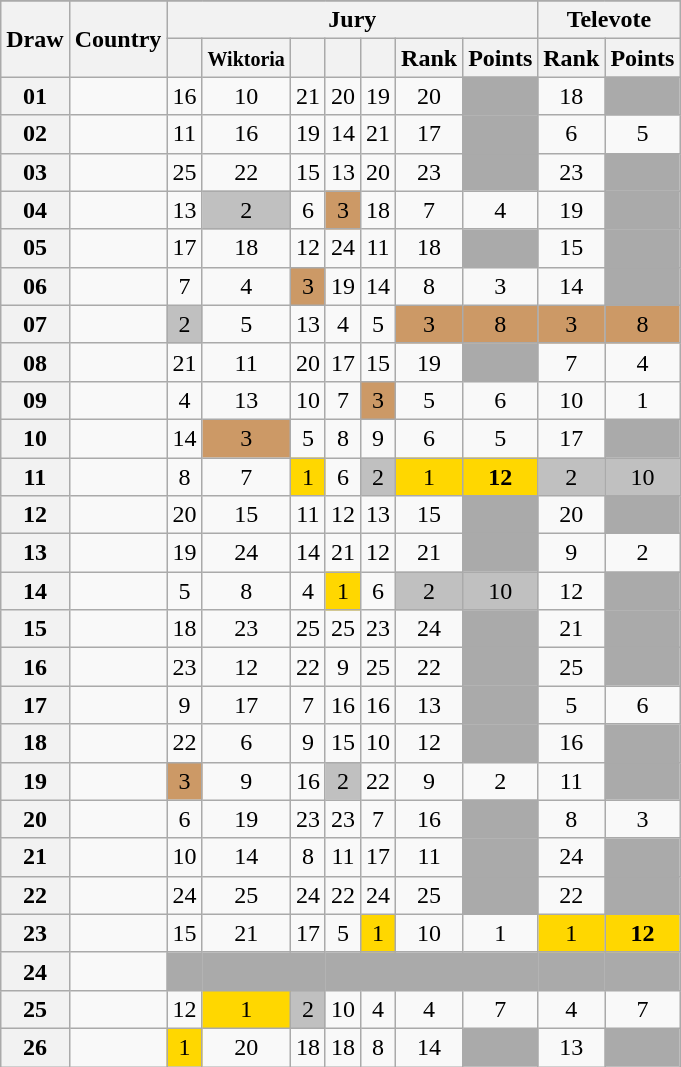<table class="sortable wikitable collapsible plainrowheaders" style="text-align:center;">
<tr>
</tr>
<tr>
<th scope="col" rowspan="2">Draw</th>
<th scope="col" rowspan="2">Country</th>
<th scope="col" colspan="7">Jury</th>
<th scope="col" colspan="2">Televote</th>
</tr>
<tr>
<th scope="col"><small></small></th>
<th scope="col"><small>Wiktoria</small></th>
<th scope="col"><small></small></th>
<th scope="col"><small></small></th>
<th scope="col"><small></small></th>
<th scope="col">Rank</th>
<th scope="col">Points</th>
<th scope="col">Rank</th>
<th scope="col">Points</th>
</tr>
<tr>
<th scope="row" style="text-align:center;">01</th>
<td style="text-align:left;"></td>
<td>16</td>
<td>10</td>
<td>21</td>
<td>20</td>
<td>19</td>
<td>20</td>
<td style="background:#AAAAAA;"></td>
<td>18</td>
<td style="background:#AAAAAA;"></td>
</tr>
<tr>
<th scope="row" style="text-align:center;">02</th>
<td style="text-align:left;"></td>
<td>11</td>
<td>16</td>
<td>19</td>
<td>14</td>
<td>21</td>
<td>17</td>
<td style="background:#AAAAAA;"></td>
<td>6</td>
<td>5</td>
</tr>
<tr>
<th scope="row" style="text-align:center;">03</th>
<td style="text-align:left;"></td>
<td>25</td>
<td>22</td>
<td>15</td>
<td>13</td>
<td>20</td>
<td>23</td>
<td style="background:#AAAAAA;"></td>
<td>23</td>
<td style="background:#AAAAAA;"></td>
</tr>
<tr>
<th scope="row" style="text-align:center;">04</th>
<td style="text-align:left;"></td>
<td>13</td>
<td style="background:silver;">2</td>
<td>6</td>
<td style="background:#CC9966;">3</td>
<td>18</td>
<td>7</td>
<td>4</td>
<td>19</td>
<td style="background:#AAAAAA;"></td>
</tr>
<tr>
<th scope="row" style="text-align:center;">05</th>
<td style="text-align:left;"></td>
<td>17</td>
<td>18</td>
<td>12</td>
<td>24</td>
<td>11</td>
<td>18</td>
<td style="background:#AAAAAA;"></td>
<td>15</td>
<td style="background:#AAAAAA;"></td>
</tr>
<tr>
<th scope="row" style="text-align:center;">06</th>
<td style="text-align:left;"></td>
<td>7</td>
<td>4</td>
<td style="background:#CC9966;">3</td>
<td>19</td>
<td>14</td>
<td>8</td>
<td>3</td>
<td>14</td>
<td style="background:#AAAAAA;"></td>
</tr>
<tr>
<th scope="row" style="text-align:center;">07</th>
<td style="text-align:left;"></td>
<td style="background:silver;">2</td>
<td>5</td>
<td>13</td>
<td>4</td>
<td>5</td>
<td style="background:#CC9966;">3</td>
<td style="background:#CC9966;">8</td>
<td style="background:#CC9966;">3</td>
<td style="background:#CC9966;">8</td>
</tr>
<tr>
<th scope="row" style="text-align:center;">08</th>
<td style="text-align:left;"></td>
<td>21</td>
<td>11</td>
<td>20</td>
<td>17</td>
<td>15</td>
<td>19</td>
<td style="background:#AAAAAA;"></td>
<td>7</td>
<td>4</td>
</tr>
<tr>
<th scope="row" style="text-align:center;">09</th>
<td style="text-align:left;"></td>
<td>4</td>
<td>13</td>
<td>10</td>
<td>7</td>
<td style="background:#CC9966;">3</td>
<td>5</td>
<td>6</td>
<td>10</td>
<td>1</td>
</tr>
<tr>
<th scope="row" style="text-align:center;">10</th>
<td style="text-align:left;"></td>
<td>14</td>
<td style="background:#CC9966;">3</td>
<td>5</td>
<td>8</td>
<td>9</td>
<td>6</td>
<td>5</td>
<td>17</td>
<td style="background:#AAAAAA;"></td>
</tr>
<tr>
<th scope="row" style="text-align:center;">11</th>
<td style="text-align:left;"></td>
<td>8</td>
<td>7</td>
<td style="background:gold;">1</td>
<td>6</td>
<td style="background:silver;">2</td>
<td style="background:gold;">1</td>
<td style="background:gold;"><strong>12</strong></td>
<td style="background:silver;">2</td>
<td style="background:silver;">10</td>
</tr>
<tr>
<th scope="row" style="text-align:center;">12</th>
<td style="text-align:left;"></td>
<td>20</td>
<td>15</td>
<td>11</td>
<td>12</td>
<td>13</td>
<td>15</td>
<td style="background:#AAAAAA;"></td>
<td>20</td>
<td style="background:#AAAAAA;"></td>
</tr>
<tr>
<th scope="row" style="text-align:center;">13</th>
<td style="text-align:left;"></td>
<td>19</td>
<td>24</td>
<td>14</td>
<td>21</td>
<td>12</td>
<td>21</td>
<td style="background:#AAAAAA;"></td>
<td>9</td>
<td>2</td>
</tr>
<tr>
<th scope="row" style="text-align:center;">14</th>
<td style="text-align:left;"></td>
<td>5</td>
<td>8</td>
<td>4</td>
<td style="background:gold;">1</td>
<td>6</td>
<td style="background:silver;">2</td>
<td style="background:silver;">10</td>
<td>12</td>
<td style="background:#AAAAAA;"></td>
</tr>
<tr>
<th scope="row" style="text-align:center;">15</th>
<td style="text-align:left;"></td>
<td>18</td>
<td>23</td>
<td>25</td>
<td>25</td>
<td>23</td>
<td>24</td>
<td style="background:#AAAAAA;"></td>
<td>21</td>
<td style="background:#AAAAAA;"></td>
</tr>
<tr>
<th scope="row" style="text-align:center;">16</th>
<td style="text-align:left;"></td>
<td>23</td>
<td>12</td>
<td>22</td>
<td>9</td>
<td>25</td>
<td>22</td>
<td style="background:#AAAAAA;"></td>
<td>25</td>
<td style="background:#AAAAAA;"></td>
</tr>
<tr>
<th scope="row" style="text-align:center;">17</th>
<td style="text-align:left;"></td>
<td>9</td>
<td>17</td>
<td>7</td>
<td>16</td>
<td>16</td>
<td>13</td>
<td style="background:#AAAAAA;"></td>
<td>5</td>
<td>6</td>
</tr>
<tr>
<th scope="row" style="text-align:center;">18</th>
<td style="text-align:left;"></td>
<td>22</td>
<td>6</td>
<td>9</td>
<td>15</td>
<td>10</td>
<td>12</td>
<td style="background:#AAAAAA;"></td>
<td>16</td>
<td style="background:#AAAAAA;"></td>
</tr>
<tr>
<th scope="row" style="text-align:center;">19</th>
<td style="text-align:left;"></td>
<td style="background:#CC9966;">3</td>
<td>9</td>
<td>16</td>
<td style="background:silver;">2</td>
<td>22</td>
<td>9</td>
<td>2</td>
<td>11</td>
<td style="background:#AAAAAA;"></td>
</tr>
<tr>
<th scope="row" style="text-align:center;">20</th>
<td style="text-align:left;"></td>
<td>6</td>
<td>19</td>
<td>23</td>
<td>23</td>
<td>7</td>
<td>16</td>
<td style="background:#AAAAAA;"></td>
<td>8</td>
<td>3</td>
</tr>
<tr>
<th scope="row" style="text-align:center;">21</th>
<td style="text-align:left;"></td>
<td>10</td>
<td>14</td>
<td>8</td>
<td>11</td>
<td>17</td>
<td>11</td>
<td style="background:#AAAAAA;"></td>
<td>24</td>
<td style="background:#AAAAAA;"></td>
</tr>
<tr>
<th scope="row" style="text-align:center;">22</th>
<td style="text-align:left;"></td>
<td>24</td>
<td>25</td>
<td>24</td>
<td>22</td>
<td>24</td>
<td>25</td>
<td style="background:#AAAAAA;"></td>
<td>22</td>
<td style="background:#AAAAAA;"></td>
</tr>
<tr>
<th scope="row" style="text-align:center;">23</th>
<td style="text-align:left;"></td>
<td>15</td>
<td>21</td>
<td>17</td>
<td>5</td>
<td style="background:gold;">1</td>
<td>10</td>
<td>1</td>
<td style="background:gold;">1</td>
<td style="background:gold;"><strong>12</strong></td>
</tr>
<tr class="sortbottom">
<th scope="row" style="text-align:center;">24</th>
<td style="text-align:left;"></td>
<td style="background:#AAAAAA;"></td>
<td style="background:#AAAAAA;"></td>
<td style="background:#AAAAAA;"></td>
<td style="background:#AAAAAA;"></td>
<td style="background:#AAAAAA;"></td>
<td style="background:#AAAAAA;"></td>
<td style="background:#AAAAAA;"></td>
<td style="background:#AAAAAA;"></td>
<td style="background:#AAAAAA;"></td>
</tr>
<tr>
<th scope="row" style="text-align:center;">25</th>
<td style="text-align:left;"></td>
<td>12</td>
<td style="background:gold;">1</td>
<td style="background:silver;">2</td>
<td>10</td>
<td>4</td>
<td>4</td>
<td>7</td>
<td>4</td>
<td>7</td>
</tr>
<tr>
<th scope="row" style="text-align:center;">26</th>
<td style="text-align:left;"></td>
<td style="background:gold;">1</td>
<td>20</td>
<td>18</td>
<td>18</td>
<td>8</td>
<td>14</td>
<td style="background:#AAAAAA;"></td>
<td>13</td>
<td style="background:#AAAAAA;"></td>
</tr>
</table>
